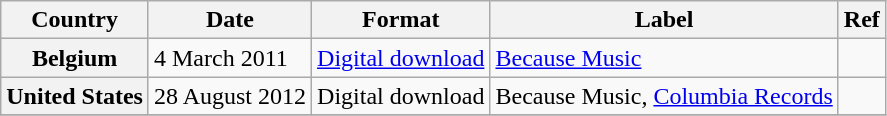<table class="wikitable plainrowheaders">
<tr>
<th scope="col">Country</th>
<th scope="col">Date</th>
<th scope="col">Format</th>
<th scope="col">Label</th>
<th scope="col">Ref</th>
</tr>
<tr>
<th scope="row">Belgium</th>
<td>4 March 2011</td>
<td><a href='#'>Digital download</a></td>
<td><a href='#'>Because Music</a></td>
<td></td>
</tr>
<tr>
<th scope="row">United States</th>
<td>28 August 2012</td>
<td>Digital download</td>
<td>Because Music, <a href='#'>Columbia Records</a></td>
<td></td>
</tr>
<tr>
</tr>
</table>
